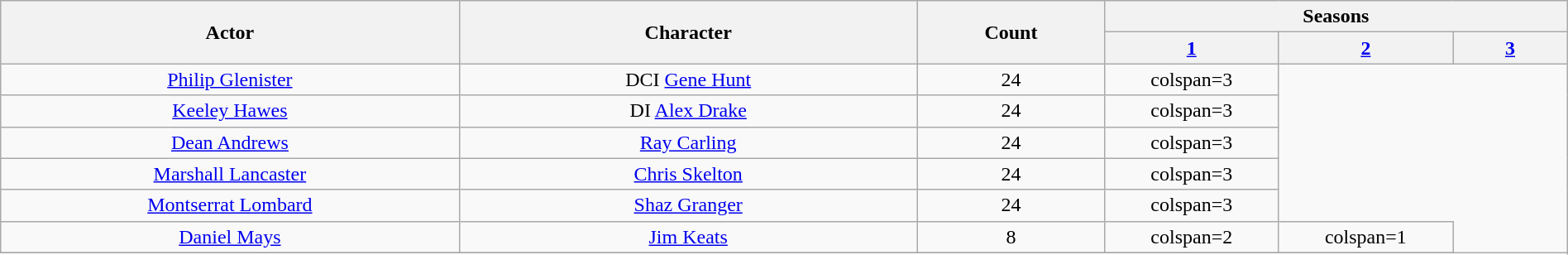<table class="wikitable sortable" width="100%" style="text-align:center">
<tr>
<th scope="col" rowspan="2" style="width:8%;">Actor</th>
<th scope="col" rowspan="2" style="width:8%;">Character</th>
<th scope="col" rowspan="2" style="width:3%;">Count</th>
<th scope="col" colspan="7" style="width:7%;">Seasons</th>
</tr>
<tr>
<th style="width:2%;"><a href='#'>1</a></th>
<th style="width:2%;"><a href='#'>2</a></th>
<th style="width:2%;"><a href='#'>3</a></th>
</tr>
<tr>
<td><a href='#'>Philip Glenister</a></td>
<td>DCI <a href='#'>Gene Hunt</a></td>
<td>24</td>
<td>colspan=3 </td>
</tr>
<tr>
<td><a href='#'>Keeley Hawes</a></td>
<td>DI <a href='#'>Alex Drake</a></td>
<td>24</td>
<td>colspan=3 </td>
</tr>
<tr>
<td><a href='#'>Dean Andrews</a></td>
<td><a href='#'>Ray Carling</a></td>
<td>24</td>
<td>colspan=3 </td>
</tr>
<tr>
<td><a href='#'>Marshall Lancaster</a></td>
<td><a href='#'>Chris Skelton</a></td>
<td>24</td>
<td>colspan=3 </td>
</tr>
<tr>
<td><a href='#'>Montserrat Lombard</a></td>
<td><a href='#'>Shaz Granger</a></td>
<td>24</td>
<td>colspan=3 </td>
</tr>
<tr>
<td><a href='#'>Daniel Mays</a></td>
<td><a href='#'>Jim Keats</a></td>
<td>8</td>
<td>colspan=2 </td>
<td>colspan=1 </td>
</tr>
<tr>
</tr>
</table>
